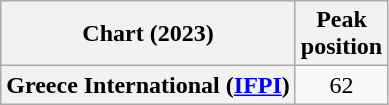<table class="wikitable plainrowheaders" style="text-align:center">
<tr>
<th scope="col">Chart (2023)</th>
<th scope="col">Peak<br>position</th>
</tr>
<tr>
<th scope="row">Greece International (<a href='#'>IFPI</a>)</th>
<td>62</td>
</tr>
</table>
